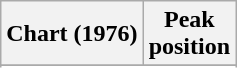<table class="wikitable sortable plainrowheaders">
<tr>
<th>Chart (1976)</th>
<th>Peak<br>position</th>
</tr>
<tr>
</tr>
<tr>
</tr>
<tr>
</tr>
<tr>
</tr>
</table>
